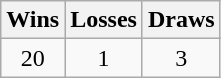<table class="wikitable">
<tr>
<th>Wins</th>
<th>Losses</th>
<th>Draws</th>
</tr>
<tr>
<td style="text-align:center">20</td>
<td style="text-align:center">1</td>
<td style="text-align:center">3</td>
</tr>
</table>
